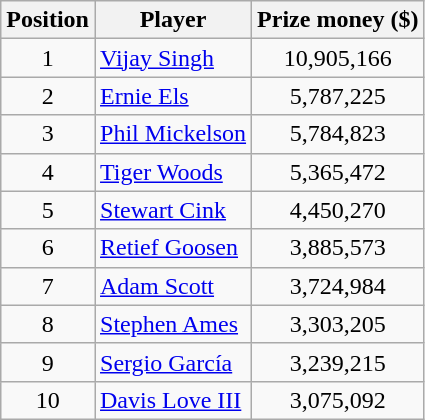<table class="wikitable">
<tr>
<th>Position</th>
<th>Player</th>
<th>Prize money ($)</th>
</tr>
<tr>
<td align=center>1</td>
<td> <a href='#'>Vijay Singh</a></td>
<td align=center>10,905,166</td>
</tr>
<tr>
<td align=center>2</td>
<td> <a href='#'>Ernie Els</a></td>
<td align=center>5,787,225</td>
</tr>
<tr>
<td align=center>3</td>
<td> <a href='#'>Phil Mickelson</a></td>
<td align=center>5,784,823</td>
</tr>
<tr>
<td align=center>4</td>
<td> <a href='#'>Tiger Woods</a></td>
<td align=center>5,365,472</td>
</tr>
<tr>
<td align=center>5</td>
<td> <a href='#'>Stewart Cink</a></td>
<td align=center>4,450,270</td>
</tr>
<tr>
<td align=center>6</td>
<td> <a href='#'>Retief Goosen</a></td>
<td align=center>3,885,573</td>
</tr>
<tr>
<td align=center>7</td>
<td> <a href='#'>Adam Scott</a></td>
<td align=center>3,724,984</td>
</tr>
<tr>
<td align=center>8</td>
<td> <a href='#'>Stephen Ames</a></td>
<td align=center>3,303,205</td>
</tr>
<tr>
<td align=center>9</td>
<td> <a href='#'>Sergio García</a></td>
<td align=center>3,239,215</td>
</tr>
<tr>
<td align=center>10</td>
<td> <a href='#'>Davis Love III</a></td>
<td align=center>3,075,092</td>
</tr>
</table>
